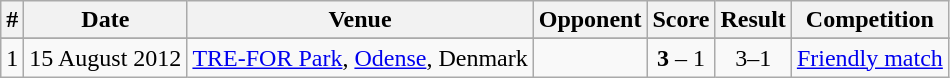<table class="wikitable" border="1">
<tr>
<th>#</th>
<th>Date</th>
<th>Venue</th>
<th>Opponent</th>
<th>Score</th>
<th>Result</th>
<th>Competition</th>
</tr>
<tr>
</tr>
<tr>
<td>1</td>
<td>15 August 2012</td>
<td><a href='#'>TRE-FOR Park</a>, <a href='#'>Odense</a>, Denmark</td>
<td></td>
<td align=center><strong>3</strong> – 1</td>
<td align=center>3–1</td>
<td><a href='#'>Friendly match</a></td>
</tr>
</table>
